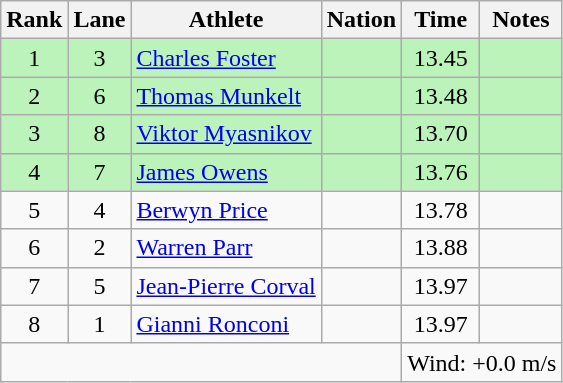<table class="wikitable sortable" style="text-align:center">
<tr>
<th>Rank</th>
<th>Lane</th>
<th>Athlete</th>
<th>Nation</th>
<th>Time</th>
<th>Notes</th>
</tr>
<tr style="background:#bbf3bb;">
<td>1</td>
<td>3</td>
<td align=left><a href='#'>Charles Foster</a></td>
<td align=left></td>
<td>13.45</td>
<td></td>
</tr>
<tr style="background:#bbf3bb;">
<td>2</td>
<td>6</td>
<td align=left><a href='#'>Thomas Munkelt</a></td>
<td align=left></td>
<td>13.48</td>
<td></td>
</tr>
<tr style="background:#bbf3bb;">
<td>3</td>
<td>8</td>
<td align=left><a href='#'>Viktor Myasnikov</a></td>
<td align=left></td>
<td>13.70</td>
<td></td>
</tr>
<tr style="background:#bbf3bb;">
<td>4</td>
<td>7</td>
<td align=left><a href='#'>James Owens</a></td>
<td align=left></td>
<td>13.76</td>
<td></td>
</tr>
<tr>
<td>5</td>
<td>4</td>
<td align=left><a href='#'>Berwyn Price</a></td>
<td align=left></td>
<td>13.78</td>
<td></td>
</tr>
<tr>
<td>6</td>
<td>2</td>
<td align=left><a href='#'>Warren Parr</a></td>
<td align=left></td>
<td>13.88</td>
<td></td>
</tr>
<tr>
<td>7</td>
<td>5</td>
<td align=left><a href='#'>Jean-Pierre Corval</a></td>
<td align=left></td>
<td>13.97</td>
<td></td>
</tr>
<tr>
<td>8</td>
<td>1</td>
<td align=left><a href='#'>Gianni Ronconi</a></td>
<td align=left></td>
<td>13.97</td>
<td></td>
</tr>
<tr class="sortbottom">
<td colspan=4></td>
<td colspan="2" style="text-align:left;">Wind: +0.0 m/s</td>
</tr>
</table>
